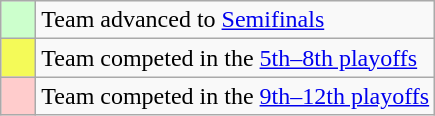<table class="wikitable">
<tr>
<td style="background: #ccffcc;">    </td>
<td>Team advanced to <a href='#'>Semifinals</a></td>
</tr>
<tr>
<td style="background: #F4FA58;">    </td>
<td>Team competed in the <a href='#'>5th–8th playoffs</a></td>
</tr>
<tr>
<td style="background: #ffcccc;">    </td>
<td>Team competed in the <a href='#'>9th–12th playoffs</a></td>
</tr>
</table>
